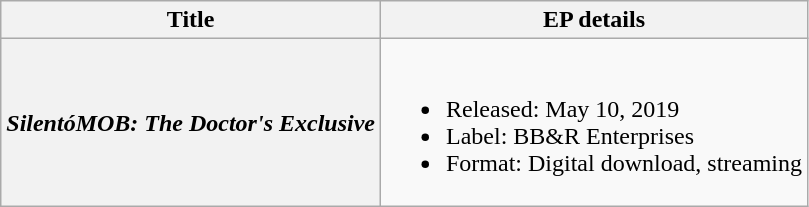<table class="wikitable plainrowheaders">
<tr>
<th>Title</th>
<th>EP details</th>
</tr>
<tr>
<th scope="row"><em>SilentóMOB: The Doctor's Exclusive</em></th>
<td><br><ul><li>Released: May 10, 2019</li><li>Label: BB&R Enterprises</li><li>Format: Digital download, streaming</li></ul></td>
</tr>
</table>
